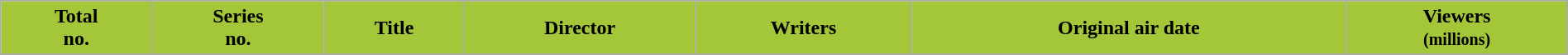<table class="wikitable plainrowheaders" style="width:100%;">
<tr>
<th style="background:#A4C639; color:#000;">Total<br>no.</th>
<th style="background:#A4C639; color:#000;">Series<br>no.</th>
<th style="background:#A4C639; color:#000;">Title</th>
<th style="background:#A4C639; color:#000;">Director</th>
<th style="background:#A4C639; color:#000;">Writers</th>
<th style="background:#A4C639; color:#000;">Original air date</th>
<th style="background:#A4C639; color:#000;">Viewers<br><small>(millions)</small></th>
</tr>
<tr>
</tr>
</table>
